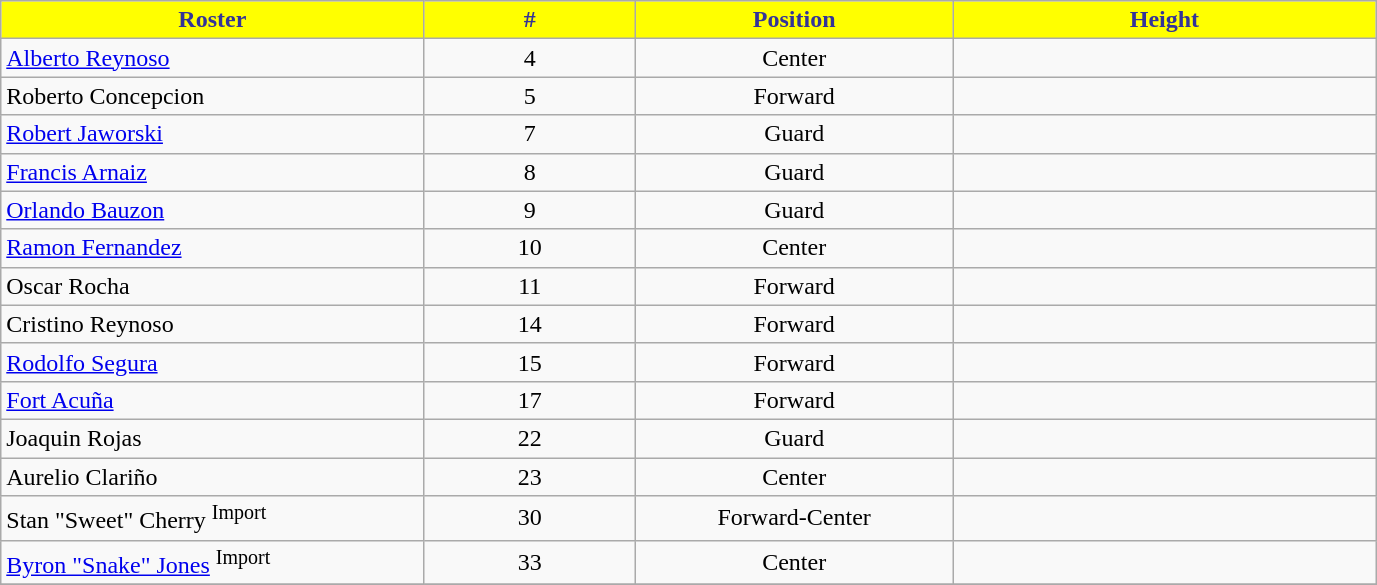<table class="wikitable" border="1">
<tr>
<th style="background:yellow; color:#333399" width="20%">Roster</th>
<th style="background:yellow; color:#333399" width="10%">#</th>
<th style="background:yellow; color:#333399" width="15%">Position</th>
<th style="background:yellow; color:#333399" width="20%">Height</th>
</tr>
<tr>
<td><a href='#'>Alberto Reynoso</a></td>
<td align=center>4</td>
<td align=center>Center</td>
<td align=center></td>
</tr>
<tr>
<td>Roberto Concepcion</td>
<td align=center>5</td>
<td align=center>Forward</td>
<td align=center></td>
</tr>
<tr>
<td><a href='#'>Robert Jaworski</a></td>
<td align=center>7</td>
<td align=center>Guard</td>
<td align=center></td>
</tr>
<tr>
<td><a href='#'>Francis Arnaiz</a></td>
<td align=center>8</td>
<td align=center>Guard</td>
<td align=center></td>
</tr>
<tr>
<td><a href='#'>Orlando Bauzon</a></td>
<td align=center>9</td>
<td align=center>Guard</td>
<td align=center></td>
</tr>
<tr>
<td><a href='#'>Ramon Fernandez</a></td>
<td align=center>10</td>
<td align=center>Center</td>
<td align=center></td>
</tr>
<tr>
<td>Oscar Rocha</td>
<td align=center>11</td>
<td align=center>Forward</td>
<td align=center></td>
</tr>
<tr>
<td>Cristino Reynoso</td>
<td align=center>14</td>
<td align=center>Forward</td>
<td align=center></td>
</tr>
<tr>
<td><a href='#'>Rodolfo Segura</a></td>
<td align=center>15</td>
<td align=center>Forward</td>
<td align=center></td>
</tr>
<tr>
<td><a href='#'>Fort Acuña</a></td>
<td align=center>17</td>
<td align=center>Forward</td>
<td align=center></td>
</tr>
<tr>
<td>Joaquin Rojas</td>
<td align=center>22</td>
<td align=center>Guard</td>
<td align=center></td>
</tr>
<tr>
<td>Aurelio Clariño</td>
<td align=center>23</td>
<td align=center>Center</td>
<td align=center></td>
</tr>
<tr>
<td>Stan "Sweet" Cherry <sup> Import </sup></td>
<td align=center>30</td>
<td align=center>Forward-Center</td>
<td align=center></td>
</tr>
<tr>
<td><a href='#'>Byron "Snake" Jones</a> <sup> Import </sup></td>
<td align=center>33</td>
<td align=center>Center</td>
<td align=center></td>
</tr>
<tr>
</tr>
</table>
